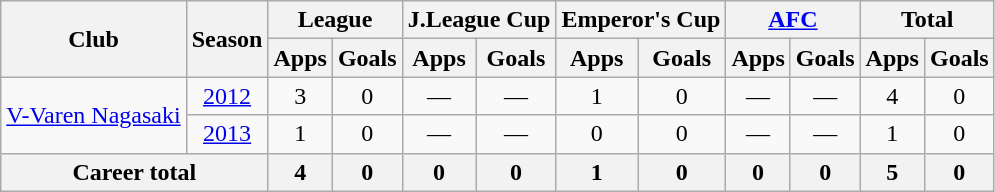<table class="wikitable" style="text-align: center;">
<tr>
<th rowspan="2">Club</th>
<th rowspan="2">Season</th>
<th colspan="2">League</th>
<th colspan="2">J.League Cup</th>
<th colspan="2">Emperor's Cup</th>
<th colspan="2"><a href='#'>AFC</a></th>
<th colspan="2">Total</th>
</tr>
<tr>
<th>Apps</th>
<th>Goals</th>
<th>Apps</th>
<th>Goals</th>
<th>Apps</th>
<th>Goals</th>
<th>Apps</th>
<th>Goals</th>
<th>Apps</th>
<th>Goals</th>
</tr>
<tr>
<td rowspan="2"><a href='#'>V-Varen Nagasaki</a></td>
<td><a href='#'>2012</a></td>
<td>3</td>
<td>0</td>
<td>—</td>
<td>—</td>
<td>1</td>
<td>0</td>
<td>—</td>
<td>—</td>
<td>4</td>
<td>0</td>
</tr>
<tr>
<td><a href='#'>2013</a></td>
<td>1</td>
<td>0</td>
<td>—</td>
<td>—</td>
<td>0</td>
<td>0</td>
<td>—</td>
<td>—</td>
<td>1</td>
<td>0</td>
</tr>
<tr>
<th colspan="2">Career total</th>
<th>4</th>
<th>0</th>
<th>0</th>
<th>0</th>
<th>1</th>
<th>0</th>
<th>0</th>
<th>0</th>
<th>5</th>
<th>0</th>
</tr>
</table>
